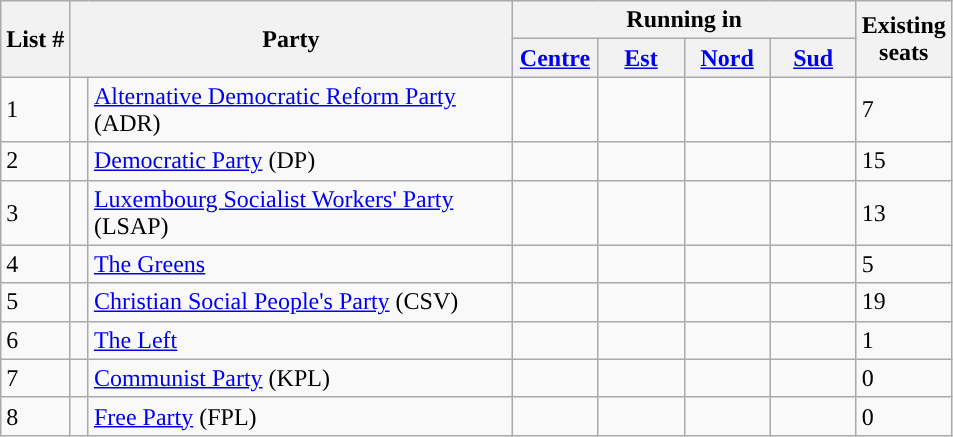<table class="wikitable">
<tr>
<th rowspan=2>List #</th>
<th rowspan=2 colspan=2>Party</th>
<th colspan=4>Running in</th>
<th rowspan=2>Existing seats</th>
</tr>
<tr>
<th width=50px><a href='#'>Centre</a></th>
<th width=50px><a href='#'>Est</a></th>
<th width=50px><a href='#'>Nord</a></th>
<th width=50px><a href='#'>Sud</a></th>
</tr>
<tr>
<td>1</td>
<td width=5px style="background-color: "></td>
<td width=275px><a href='#'>Alternative Democratic Reform Party</a> (ADR)</td>
<td align=center></td>
<td align=center></td>
<td align=center></td>
<td align=center></td>
<td width=50px>7</td>
</tr>
<tr>
<td>2</td>
<td style="background-color: "></td>
<td><a href='#'>Democratic Party</a> (DP)</td>
<td align=center></td>
<td align=center></td>
<td align=center></td>
<td align=center></td>
<td>15</td>
</tr>
<tr>
<td>3</td>
<td style="background-color: "></td>
<td><a href='#'>Luxembourg Socialist Workers' Party</a> (LSAP)</td>
<td align=center></td>
<td align=center></td>
<td align=center></td>
<td align=center></td>
<td>13</td>
</tr>
<tr>
<td>4</td>
<td style="background-color: "></td>
<td><a href='#'>The Greens</a></td>
<td align=center></td>
<td align=center></td>
<td align=center></td>
<td align=center></td>
<td>5</td>
</tr>
<tr>
<td>5</td>
<td style="background-color: "></td>
<td><a href='#'>Christian Social People's Party</a> (CSV)</td>
<td align=center></td>
<td align=center></td>
<td align=center></td>
<td align=center></td>
<td>19</td>
</tr>
<tr>
<td>6</td>
<td style="background-color: "></td>
<td><a href='#'>The Left</a></td>
<td align=center></td>
<td align=center></td>
<td align=center></td>
<td align=center></td>
<td>1</td>
</tr>
<tr>
<td>7</td>
<td style="background-color: "></td>
<td><a href='#'>Communist Party</a> (KPL)</td>
<td align=center></td>
<td align=center></td>
<td align=center></td>
<td align=center></td>
<td>0</td>
</tr>
<tr>
<td>8</td>
<td style="background-color: "></td>
<td><a href='#'>Free Party</a> (FPL)</td>
<td align=center></td>
<td align=center></td>
<td align=center></td>
<td align=center></td>
<td>0</td>
</tr>
</table>
